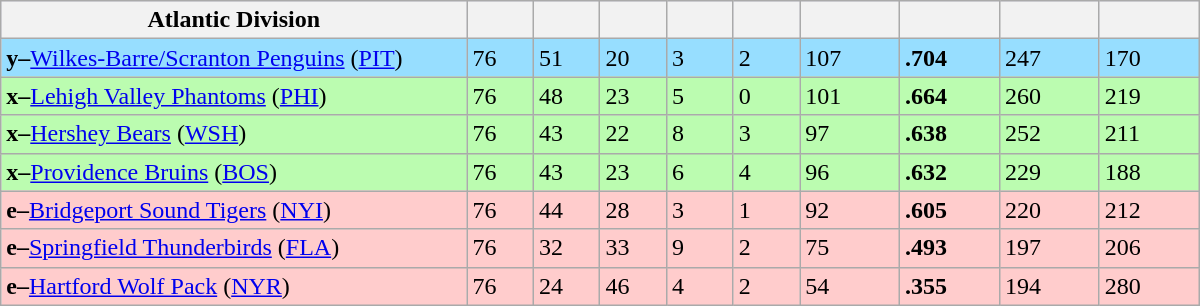<table class="wikitable" style="width:50em">
<tr bgcolor="#DDDDFF">
<th width="35%">Atlantic Division</th>
<th width="5%"></th>
<th width="5%"></th>
<th width="5%"></th>
<th width="5%"></th>
<th width="5%"></th>
<th width="7.5%"></th>
<th width="7.5%"></th>
<th width="7.5%"></th>
<th width="7.5%"></th>
</tr>
<tr bgcolor=#97DEFF>
<td><strong>y–</strong><a href='#'>Wilkes-Barre/Scranton Penguins</a> (<a href='#'>PIT</a>)</td>
<td>76</td>
<td>51</td>
<td>20</td>
<td>3</td>
<td>2</td>
<td>107</td>
<td><strong>.704</strong></td>
<td>247</td>
<td>170</td>
</tr>
<tr bgcolor=#bbffcbb>
<td><strong>x–</strong><a href='#'>Lehigh Valley Phantoms</a> (<a href='#'>PHI</a>)</td>
<td>76</td>
<td>48</td>
<td>23</td>
<td>5</td>
<td>0</td>
<td>101</td>
<td><strong>.664</strong></td>
<td>260</td>
<td>219</td>
</tr>
<tr bgcolor=#bbffcbb>
<td><strong>x–</strong><a href='#'>Hershey Bears</a> (<a href='#'>WSH</a>)</td>
<td>76</td>
<td>43</td>
<td>22</td>
<td>8</td>
<td>3</td>
<td>97</td>
<td><strong>.638</strong></td>
<td>252</td>
<td>211</td>
</tr>
<tr bgcolor=#bbffcbb>
<td><strong>x–</strong><a href='#'>Providence Bruins</a> (<a href='#'>BOS</a>)</td>
<td>76</td>
<td>43</td>
<td>23</td>
<td>6</td>
<td>4</td>
<td>96</td>
<td><strong>.632</strong></td>
<td>229</td>
<td>188</td>
</tr>
<tr bgcolor=#ffcccc>
<td><strong>e–</strong><a href='#'>Bridgeport Sound Tigers</a> (<a href='#'>NYI</a>)</td>
<td>76</td>
<td>44</td>
<td>28</td>
<td>3</td>
<td>1</td>
<td>92</td>
<td><strong>.605</strong></td>
<td>220</td>
<td>212</td>
</tr>
<tr bgcolor=#ffcccc>
<td><strong>e–</strong><a href='#'>Springfield Thunderbirds</a> (<a href='#'>FLA</a>)</td>
<td>76</td>
<td>32</td>
<td>33</td>
<td>9</td>
<td>2</td>
<td>75</td>
<td><strong>.493</strong></td>
<td>197</td>
<td>206</td>
</tr>
<tr bgcolor=#ffcccc>
<td><strong>e–</strong><a href='#'>Hartford Wolf Pack</a> (<a href='#'>NYR</a>)</td>
<td>76</td>
<td>24</td>
<td>46</td>
<td>4</td>
<td>2</td>
<td>54</td>
<td><strong>.355</strong></td>
<td>194</td>
<td>280</td>
</tr>
</table>
